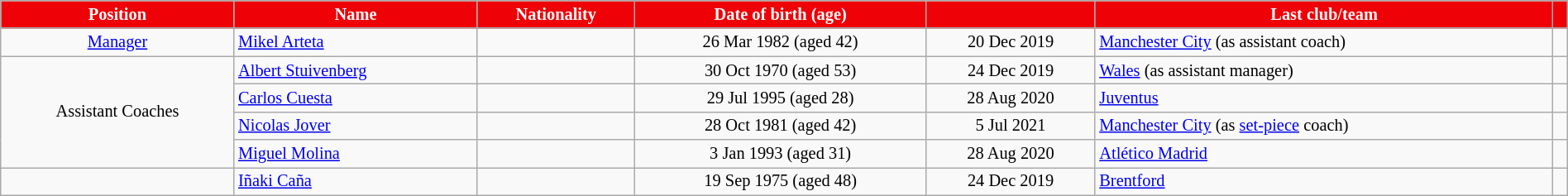<table class="wikitable sortable" style="text-align:center; font-size:85%; width:100%;">
<tr>
<th style="background-color:#ee0107; color:#ffffff;">Position</th>
<th style="background-color:#ee0107; color:#ffffff;">Name</th>
<th style="background-color:#ee0107; color:#ffffff;">Nationality</th>
<th style="background-color:#ee0107; color:#ffffff;">Date of birth (age)</th>
<th style="background-color:#ee0107; color:#ffffff;"></th>
<th style="background-color:#ee0107; color:#ffffff;">Last club/team</th>
<th style="background-color:#ee0107; color:#ffffff;" class="unsortable"></th>
</tr>
<tr>
<td><a href='#'>Manager</a></td>
<td style="text-align:left;" data-sort-value="Ar"><a href='#'>Mikel Arteta</a></td>
<td style="text-align:left;"></td>
<td data-sort-value="4">26 Mar 1982 (aged 42)</td>
<td data-sort-value="1">20 Dec 2019</td>
<td style="text-align:left;"> <a href='#'>Manchester City</a> (as assistant coach)</td>
<td></td>
</tr>
<tr>
<td rowspan="4">Assistant Coaches</td>
<td style="text-align:left;" data-sort-value="St"><a href='#'>Albert Stuivenberg</a></td>
<td style="text-align:left;"></td>
<td data-sort-value="1">30 Oct 1970 (aged 53)</td>
<td data-sort-value="2">24 Dec 2019</td>
<td style="text-align:left;"> <a href='#'>Wales</a> (as assistant manager)</td>
<td></td>
</tr>
<tr>
<td style="text-align:left;" data-sort-value="Cu"><a href='#'>Carlos Cuesta</a></td>
<td style="text-align:left;"></td>
<td data-sort-value="6">29 Jul 1995 (aged 28)</td>
<td data-sort-value="3">28 Aug 2020</td>
<td style="text-align:left;"> <a href='#'>Juventus</a></td>
<td></td>
</tr>
<tr>
<td style="text-align:left;" data-sort-value="Jo"><a href='#'>Nicolas Jover</a></td>
<td style="text-align:left;"></td>
<td data-sort-value="3">28 Oct 1981 (aged 42)</td>
<td data-sort-value="4">5 Jul 2021</td>
<td style="text-align:left;"> <a href='#'>Manchester City</a> (as <a href='#'>set-piece</a> coach)</td>
<td></td>
</tr>
<tr>
<td style="text-align:left;" data-sort-value="Mo"><a href='#'>Miguel Molina</a></td>
<td style="text-align:left;"></td>
<td data-sort-value="5">3 Jan 1993 (aged 31)</td>
<td data-sort-value="3">28 Aug 2020</td>
<td style="text-align:left;"> <a href='#'>Atlético Madrid</a></td>
<td></td>
</tr>
<tr>
<td></td>
<td style="text-align:left;" data-sort-value="Ca"><a href='#'>Iñaki Caña</a></td>
<td style="text-align:left;"></td>
<td data-sort-value="2">19 Sep 1975 (aged 48)</td>
<td data-sort-value="2">24 Dec 2019</td>
<td style="text-align:left;"> <a href='#'>Brentford</a></td>
<td></td>
</tr>
</table>
